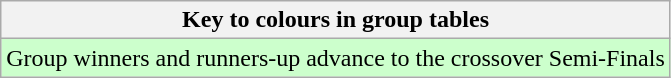<table class="wikitable">
<tr>
<th>Key to colours in group tables</th>
</tr>
<tr bgcolor=#ccffcc>
<td>Group winners and runners-up advance to the crossover Semi-Finals</td>
</tr>
</table>
